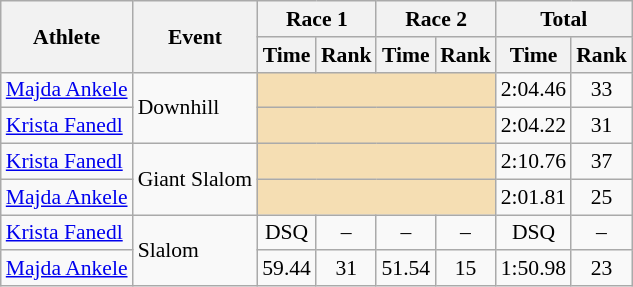<table class="wikitable" style="font-size:90%">
<tr>
<th rowspan="2">Athlete</th>
<th rowspan="2">Event</th>
<th colspan="2">Race 1</th>
<th colspan="2">Race 2</th>
<th colspan="2">Total</th>
</tr>
<tr>
<th>Time</th>
<th>Rank</th>
<th>Time</th>
<th>Rank</th>
<th>Time</th>
<th>Rank</th>
</tr>
<tr>
<td><a href='#'>Majda Ankele</a></td>
<td rowspan="2">Downhill</td>
<td colspan="4" bgcolor="wheat"></td>
<td align="center">2:04.46</td>
<td align="center">33</td>
</tr>
<tr>
<td><a href='#'>Krista Fanedl</a></td>
<td colspan="4" bgcolor="wheat"></td>
<td align="center">2:04.22</td>
<td align="center">31</td>
</tr>
<tr>
<td><a href='#'>Krista Fanedl</a></td>
<td rowspan="2">Giant Slalom</td>
<td colspan="4" bgcolor="wheat"></td>
<td align="center">2:10.76</td>
<td align="center">37</td>
</tr>
<tr>
<td><a href='#'>Majda Ankele</a></td>
<td colspan="4" bgcolor="wheat"></td>
<td align="center">2:01.81</td>
<td align="center">25</td>
</tr>
<tr>
<td><a href='#'>Krista Fanedl</a></td>
<td rowspan="2">Slalom</td>
<td align="center">DSQ</td>
<td align="center">–</td>
<td align="center">–</td>
<td align="center">–</td>
<td align="center">DSQ</td>
<td align="center">–</td>
</tr>
<tr>
<td><a href='#'>Majda Ankele</a></td>
<td align="center">59.44</td>
<td align="center">31</td>
<td align="center">51.54</td>
<td align="center">15</td>
<td align="center">1:50.98</td>
<td align="center">23</td>
</tr>
</table>
